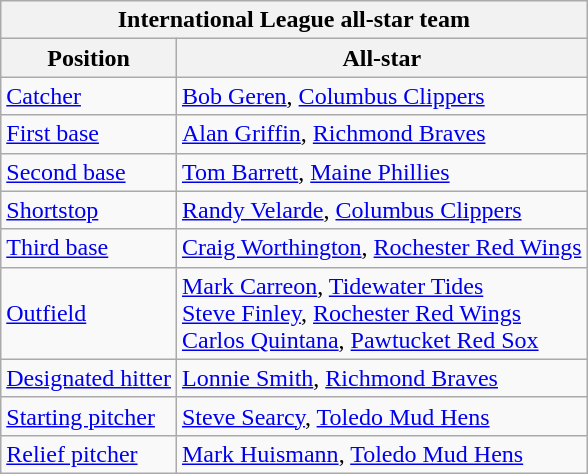<table class="wikitable">
<tr>
<th colspan="2">International League all-star team</th>
</tr>
<tr>
<th>Position</th>
<th>All-star</th>
</tr>
<tr>
<td><a href='#'>Catcher</a></td>
<td><a href='#'>Bob Geren</a>, <a href='#'>Columbus Clippers</a></td>
</tr>
<tr>
<td><a href='#'>First base</a></td>
<td><a href='#'>Alan Griffin</a>, <a href='#'>Richmond Braves</a></td>
</tr>
<tr>
<td><a href='#'>Second base</a></td>
<td><a href='#'>Tom Barrett</a>, <a href='#'>Maine Phillies</a></td>
</tr>
<tr>
<td><a href='#'>Shortstop</a></td>
<td><a href='#'>Randy Velarde</a>, <a href='#'>Columbus Clippers</a></td>
</tr>
<tr>
<td><a href='#'>Third base</a></td>
<td><a href='#'>Craig Worthington</a>, <a href='#'>Rochester Red Wings</a></td>
</tr>
<tr>
<td><a href='#'>Outfield</a></td>
<td><a href='#'>Mark Carreon</a>, <a href='#'>Tidewater Tides</a> <br> <a href='#'>Steve Finley</a>, <a href='#'>Rochester Red Wings</a> <br> <a href='#'>Carlos Quintana</a>, <a href='#'>Pawtucket Red Sox</a></td>
</tr>
<tr>
<td><a href='#'>Designated hitter</a></td>
<td><a href='#'>Lonnie Smith</a>, <a href='#'>Richmond Braves</a></td>
</tr>
<tr>
<td><a href='#'>Starting pitcher</a></td>
<td><a href='#'>Steve Searcy</a>, <a href='#'>Toledo Mud Hens</a></td>
</tr>
<tr>
<td><a href='#'>Relief pitcher</a></td>
<td><a href='#'>Mark Huismann</a>, <a href='#'>Toledo Mud Hens</a></td>
</tr>
</table>
